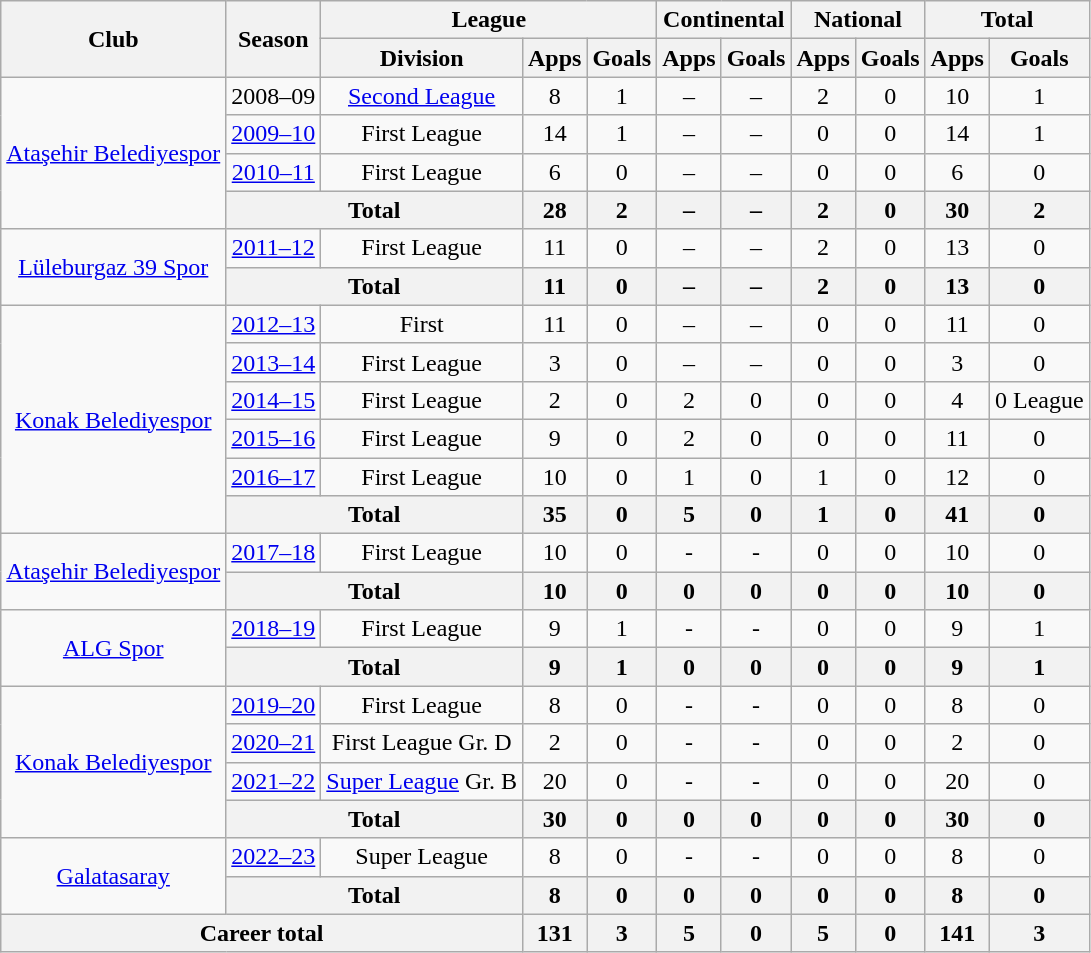<table class="wikitable" style="text-align: center;">
<tr>
<th rowspan="2">Club</th>
<th rowspan="2">Season</th>
<th colspan="3">League</th>
<th colspan="2">Continental</th>
<th colspan="2">National</th>
<th colspan="2">Total</th>
</tr>
<tr>
<th>Division</th>
<th>Apps</th>
<th>Goals</th>
<th>Apps</th>
<th>Goals</th>
<th>Apps</th>
<th>Goals</th>
<th>Apps</th>
<th>Goals</th>
</tr>
<tr>
<td rowspan=4><a href='#'>Ataşehir Belediyespor</a></td>
<td>2008–09</td>
<td><a href='#'>Second League</a></td>
<td>8</td>
<td>1</td>
<td>–</td>
<td>–</td>
<td>2</td>
<td>0</td>
<td>10</td>
<td>1</td>
</tr>
<tr>
<td><a href='#'>2009–10</a></td>
<td>First League</td>
<td>14</td>
<td>1</td>
<td>–</td>
<td>–</td>
<td>0</td>
<td>0</td>
<td>14</td>
<td>1</td>
</tr>
<tr>
<td><a href='#'>2010–11</a></td>
<td>First League</td>
<td>6</td>
<td>0</td>
<td>–</td>
<td>–</td>
<td>0</td>
<td>0</td>
<td>6</td>
<td>0</td>
</tr>
<tr>
<th colspan="2">Total</th>
<th>28</th>
<th>2</th>
<th>–</th>
<th>–</th>
<th>2</th>
<th>0</th>
<th>30</th>
<th>2</th>
</tr>
<tr>
<td rowspan=2><a href='#'>Lüleburgaz 39 Spor</a></td>
<td><a href='#'>2011–12</a></td>
<td>First League</td>
<td>11</td>
<td>0</td>
<td>–</td>
<td>–</td>
<td>2</td>
<td>0</td>
<td>13</td>
<td>0</td>
</tr>
<tr>
<th colspan="2">Total</th>
<th>11</th>
<th>0</th>
<th>–</th>
<th>–</th>
<th>2</th>
<th>0</th>
<th>13</th>
<th>0</th>
</tr>
<tr>
<td rowspan=6><a href='#'>Konak Belediyespor</a></td>
<td><a href='#'>2012–13</a></td>
<td>First</td>
<td>11</td>
<td>0</td>
<td>–</td>
<td>–</td>
<td>0</td>
<td>0</td>
<td>11</td>
<td>0</td>
</tr>
<tr>
<td><a href='#'>2013–14</a></td>
<td>First League</td>
<td>3</td>
<td>0</td>
<td>–</td>
<td>–</td>
<td>0</td>
<td>0</td>
<td>3</td>
<td>0</td>
</tr>
<tr>
<td><a href='#'>2014–15</a></td>
<td>First League</td>
<td>2</td>
<td>0</td>
<td>2</td>
<td>0</td>
<td>0</td>
<td>0</td>
<td>4</td>
<td>0  League</td>
</tr>
<tr>
<td><a href='#'>2015–16</a></td>
<td>First League</td>
<td>9</td>
<td>0</td>
<td>2</td>
<td>0</td>
<td>0</td>
<td>0</td>
<td>11</td>
<td>0</td>
</tr>
<tr>
<td><a href='#'>2016–17</a></td>
<td>First League</td>
<td>10</td>
<td>0</td>
<td>1</td>
<td>0</td>
<td>1</td>
<td>0</td>
<td>12</td>
<td>0</td>
</tr>
<tr>
<th colspan="2">Total</th>
<th>35</th>
<th>0</th>
<th>5</th>
<th>0</th>
<th>1</th>
<th>0</th>
<th>41</th>
<th>0</th>
</tr>
<tr>
<td rowspan=2><a href='#'>Ataşehir Belediyespor</a></td>
<td><a href='#'>2017–18</a></td>
<td>First League</td>
<td>10</td>
<td>0</td>
<td>-</td>
<td>-</td>
<td>0</td>
<td>0</td>
<td>10</td>
<td>0</td>
</tr>
<tr>
<th colspan="2">Total</th>
<th>10</th>
<th>0</th>
<th>0</th>
<th>0</th>
<th>0</th>
<th>0</th>
<th>10</th>
<th>0</th>
</tr>
<tr>
<td rowspan=2><a href='#'>ALG Spor</a></td>
<td><a href='#'>2018–19</a></td>
<td>First League</td>
<td>9</td>
<td>1</td>
<td>-</td>
<td>-</td>
<td>0</td>
<td>0</td>
<td>9</td>
<td>1</td>
</tr>
<tr>
<th colspan="2">Total</th>
<th>9</th>
<th>1</th>
<th>0</th>
<th>0</th>
<th>0</th>
<th>0</th>
<th>9</th>
<th>1</th>
</tr>
<tr>
<td rowspan=4><a href='#'>Konak Belediyespor</a></td>
<td><a href='#'>2019–20</a></td>
<td>First League</td>
<td>8</td>
<td>0</td>
<td>-</td>
<td>-</td>
<td>0</td>
<td>0</td>
<td>8</td>
<td>0</td>
</tr>
<tr>
<td><a href='#'>2020–21</a></td>
<td>First League Gr. D</td>
<td>2</td>
<td>0</td>
<td>-</td>
<td>-</td>
<td>0</td>
<td>0</td>
<td>2</td>
<td>0</td>
</tr>
<tr>
<td><a href='#'>2021–22</a></td>
<td><a href='#'>Super League</a> Gr. B</td>
<td>20</td>
<td>0</td>
<td>-</td>
<td>-</td>
<td>0</td>
<td>0</td>
<td>20</td>
<td>0</td>
</tr>
<tr>
<th colspan="2">Total</th>
<th>30</th>
<th>0</th>
<th>0</th>
<th>0</th>
<th>0</th>
<th>0</th>
<th>30</th>
<th>0</th>
</tr>
<tr>
<td rowspan=2><a href='#'>Galatasaray</a></td>
<td><a href='#'>2022–23</a></td>
<td>Super League</td>
<td>8</td>
<td>0</td>
<td>-</td>
<td>-</td>
<td>0</td>
<td>0</td>
<td>8</td>
<td>0</td>
</tr>
<tr>
<th colspan="2">Total</th>
<th>8</th>
<th>0</th>
<th>0</th>
<th>0</th>
<th>0</th>
<th>0</th>
<th>8</th>
<th>0</th>
</tr>
<tr>
<th colspan="3">Career total</th>
<th>131</th>
<th>3</th>
<th>5</th>
<th>0</th>
<th>5</th>
<th>0</th>
<th>141</th>
<th>3</th>
</tr>
</table>
